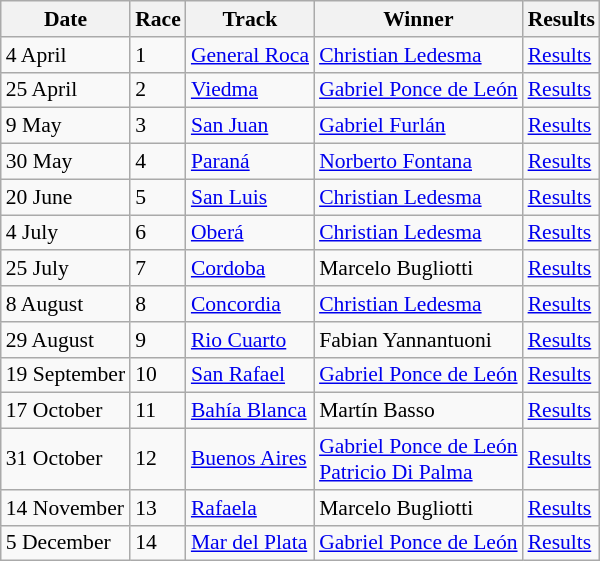<table class="wikitable" border="1" style="font-size: 90%">
<tr>
<th>Date</th>
<th>Race</th>
<th>Track</th>
<th>Winner</th>
<th>Results</th>
</tr>
<tr>
<td>4 April</td>
<td align="left">1</td>
<td align="left"> <a href='#'>General Roca</a></td>
<td align="left"> <a href='#'>Christian Ledesma</a></td>
<td align="left"><a href='#'>Results</a></td>
</tr>
<tr>
<td>25 April</td>
<td align="left">2</td>
<td align="left"> <a href='#'>Viedma</a></td>
<td align="left"> <a href='#'>Gabriel Ponce de León</a></td>
<td align="left"><a href='#'>Results</a></td>
</tr>
<tr>
<td>9 May</td>
<td align="left">3</td>
<td align="left"> <a href='#'>San Juan</a></td>
<td align="left"> <a href='#'>Gabriel Furlán</a></td>
<td align="left"><a href='#'>Results</a></td>
</tr>
<tr>
<td>30 May</td>
<td align="left">4</td>
<td align="left"> <a href='#'>Paraná</a></td>
<td align="left"> <a href='#'>Norberto Fontana</a></td>
<td align="left"><a href='#'>Results</a></td>
</tr>
<tr>
<td>20 June</td>
<td align="left">5</td>
<td align="left"> <a href='#'>San Luis</a></td>
<td align="left"> <a href='#'>Christian Ledesma</a></td>
<td align="left"><a href='#'>Results</a></td>
</tr>
<tr>
<td>4 July</td>
<td align="left">6</td>
<td align="left"> <a href='#'>Oberá</a></td>
<td align="left"> <a href='#'>Christian Ledesma</a></td>
<td align="left"><a href='#'>Results</a></td>
</tr>
<tr>
<td>25 July</td>
<td align="left">7</td>
<td align="left"> <a href='#'>Cordoba</a></td>
<td align="left"> Marcelo Bugliotti</td>
<td align="left"><a href='#'>Results</a></td>
</tr>
<tr>
<td>8 August</td>
<td align="left">8</td>
<td align="left"> <a href='#'>Concordia</a></td>
<td align="left"> <a href='#'>Christian Ledesma</a></td>
<td align="left"><a href='#'>Results</a></td>
</tr>
<tr>
<td>29 August</td>
<td align="left">9</td>
<td align="left"> <a href='#'>Rio Cuarto</a></td>
<td align="left"> Fabian Yannantuoni</td>
<td align="left"><a href='#'>Results</a></td>
</tr>
<tr>
<td>19 September</td>
<td align="left">10</td>
<td align="left"> <a href='#'>San Rafael</a></td>
<td align="left"> <a href='#'>Gabriel Ponce de León</a></td>
<td align="left"><a href='#'>Results</a></td>
</tr>
<tr>
<td>17 October</td>
<td align="left">11</td>
<td align="left"> <a href='#'>Bahía Blanca</a></td>
<td align="left"> Martín Basso</td>
<td align="left"><a href='#'>Results</a></td>
</tr>
<tr>
<td>31 October</td>
<td align="left">12</td>
<td align="left"> <a href='#'>Buenos Aires</a></td>
<td align="left"> <a href='#'>Gabriel Ponce de León</a><br>  <a href='#'>Patricio Di Palma</a></td>
<td align="left"><a href='#'>Results</a></td>
</tr>
<tr>
<td>14 November</td>
<td align="left">13</td>
<td align="left"> <a href='#'>Rafaela</a></td>
<td align="left"> Marcelo Bugliotti</td>
<td align="left"><a href='#'>Results</a></td>
</tr>
<tr>
<td>5 December</td>
<td align="left">14</td>
<td align="left"> <a href='#'>Mar del Plata</a></td>
<td align="left"> <a href='#'>Gabriel Ponce de León</a></td>
<td align="left"><a href='#'>Results</a></td>
</tr>
</table>
